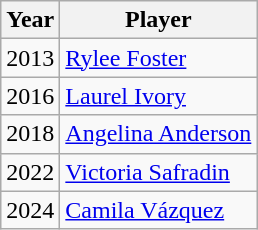<table class="wikitable">
<tr>
<th>Year</th>
<th>Player</th>
</tr>
<tr>
<td>2013</td>
<td> <a href='#'>Rylee Foster</a></td>
</tr>
<tr>
<td>2016</td>
<td> <a href='#'>Laurel Ivory</a></td>
</tr>
<tr>
<td>2018</td>
<td> <a href='#'>Angelina Anderson</a></td>
</tr>
<tr>
<td>2022</td>
<td> <a href='#'>Victoria Safradin</a></td>
</tr>
<tr>
<td>2024</td>
<td> <a href='#'>Camila Vázquez</a></td>
</tr>
</table>
